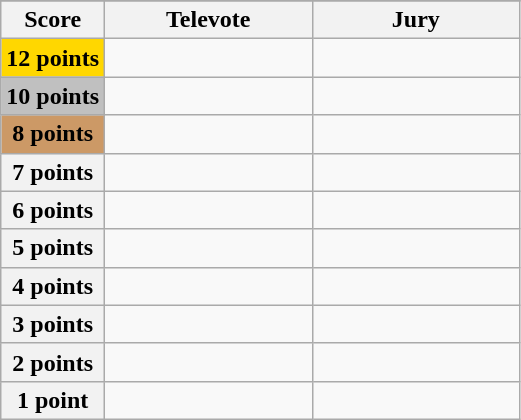<table class="wikitable">
<tr>
</tr>
<tr>
<th scope="col" width="20%">Score</th>
<th scope="col" width="40%">Televote</th>
<th scope="col" width="40%">Jury</th>
</tr>
<tr>
<th scope="row" style="background:gold">12 points</th>
<td></td>
<td></td>
</tr>
<tr>
<th scope="row" style="background:silver">10 points</th>
<td></td>
<td></td>
</tr>
<tr>
<th scope="row" style="background:#CC9966">8 points</th>
<td></td>
<td></td>
</tr>
<tr>
<th scope="row">7 points</th>
<td></td>
<td></td>
</tr>
<tr>
<th scope="row">6 points</th>
<td></td>
<td></td>
</tr>
<tr>
<th scope="row">5 points</th>
<td></td>
<td></td>
</tr>
<tr>
<th scope="row">4 points</th>
<td></td>
<td></td>
</tr>
<tr>
<th scope="row">3 points</th>
<td></td>
<td></td>
</tr>
<tr>
<th scope="row">2 points</th>
<td></td>
<td></td>
</tr>
<tr>
<th scope="row">1 point</th>
<td></td>
<td></td>
</tr>
</table>
